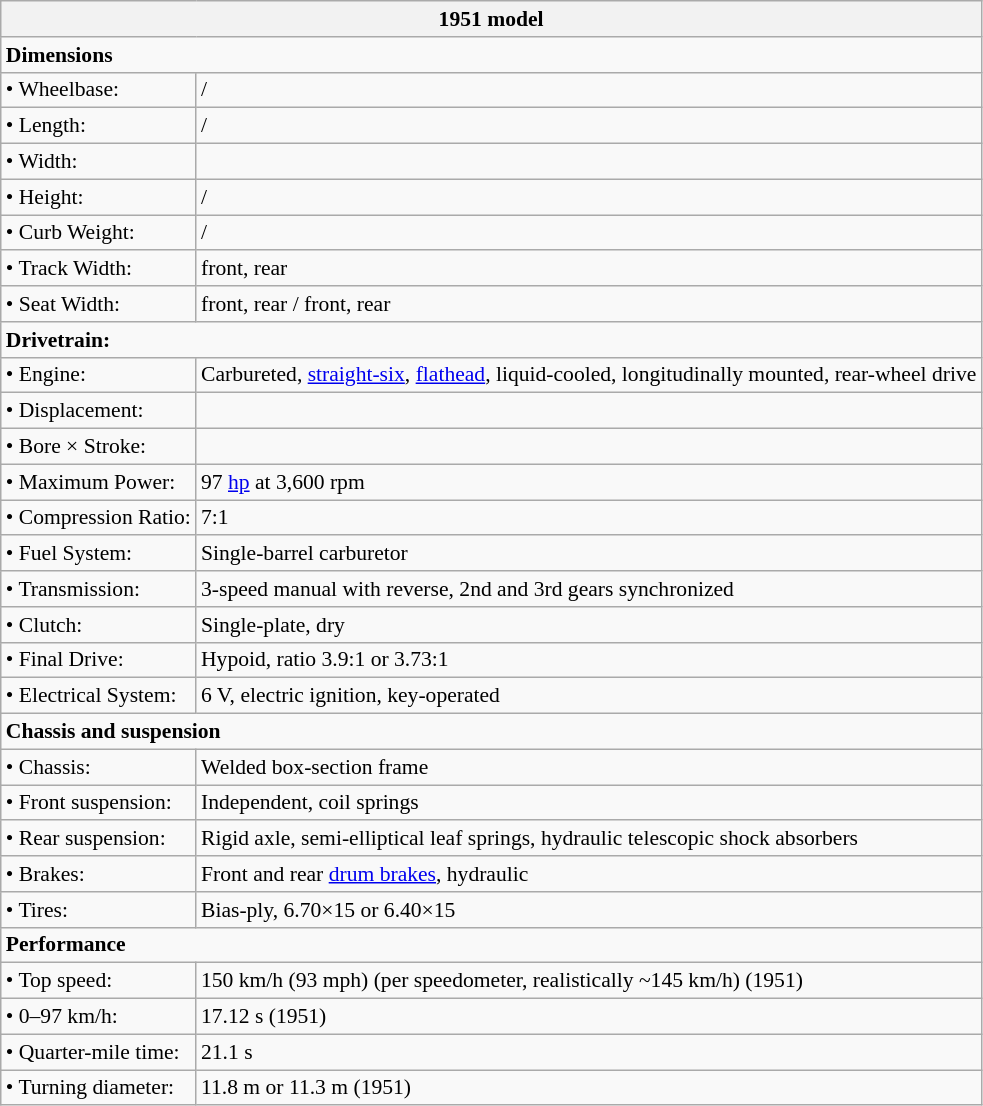<table class="wikitable" style="font-size:90%; border:0">
<tr>
<th colspan=2>1951 model</th>
</tr>
<tr>
<td colspan=2><strong>Dimensions</strong></td>
</tr>
<tr>
<td>• Wheelbase:</td>
<td> / </td>
</tr>
<tr>
<td>• Length:</td>
<td> / </td>
</tr>
<tr>
<td>• Width:</td>
<td></td>
</tr>
<tr>
<td>• Height:</td>
<td> / </td>
</tr>
<tr>
<td>• Curb Weight:</td>
<td> / </td>
</tr>
<tr>
<td>• Track Width:</td>
<td> front,  rear</td>
</tr>
<tr>
<td>• Seat Width:</td>
<td> front,  rear /  front,  rear</td>
</tr>
<tr>
<td colspan=2><strong>Drivetrain:</strong></td>
</tr>
<tr>
<td>• Engine:</td>
<td>Carbureted, <a href='#'>straight-six</a>, <a href='#'>flathead</a>, liquid-cooled, longitudinally mounted, rear-wheel drive</td>
</tr>
<tr>
<td>• Displacement:</td>
<td></td>
</tr>
<tr>
<td>• Bore × Stroke:</td>
<td></td>
</tr>
<tr>
<td>• Maximum Power:</td>
<td>97 <a href='#'>hp</a> at 3,600 rpm</td>
</tr>
<tr>
<td>• Compression Ratio:</td>
<td>7:1</td>
</tr>
<tr>
<td>• Fuel System:</td>
<td>Single-barrel carburetor</td>
</tr>
<tr>
<td>• Transmission:</td>
<td>3-speed manual with reverse, 2nd and 3rd gears synchronized</td>
</tr>
<tr>
<td>• Clutch:</td>
<td>Single-plate, dry</td>
</tr>
<tr>
<td>• Final Drive:</td>
<td>Hypoid, ratio 3.9:1 or 3.73:1</td>
</tr>
<tr>
<td>• Electrical System:</td>
<td>6 V, electric ignition, key-operated</td>
</tr>
<tr>
<td colspan=2><strong>Chassis and suspension</strong></td>
</tr>
<tr>
<td>• Chassis:</td>
<td>Welded box-section frame</td>
</tr>
<tr>
<td>• Front suspension:</td>
<td>Independent, coil springs</td>
</tr>
<tr>
<td>• Rear suspension:</td>
<td>Rigid axle, semi-elliptical leaf springs, hydraulic telescopic shock absorbers</td>
</tr>
<tr>
<td>• Brakes:</td>
<td>Front and rear <a href='#'>drum brakes</a>, hydraulic</td>
</tr>
<tr>
<td>• Tires:</td>
<td>Bias-ply, 6.70×15 or 6.40×15</td>
</tr>
<tr>
<td colspan=2><strong>Performance</strong></td>
</tr>
<tr>
<td>• Top speed:</td>
<td>150 km/h (93 mph) (per speedometer, realistically ~145 km/h) (1951)</td>
</tr>
<tr>
<td>• 0–97 km/h:</td>
<td>17.12 s (1951)</td>
</tr>
<tr>
<td>• Quarter-mile time:</td>
<td>21.1 s</td>
</tr>
<tr>
<td>• Turning diameter:</td>
<td>11.8 m or 11.3 m (1951)</td>
</tr>
</table>
